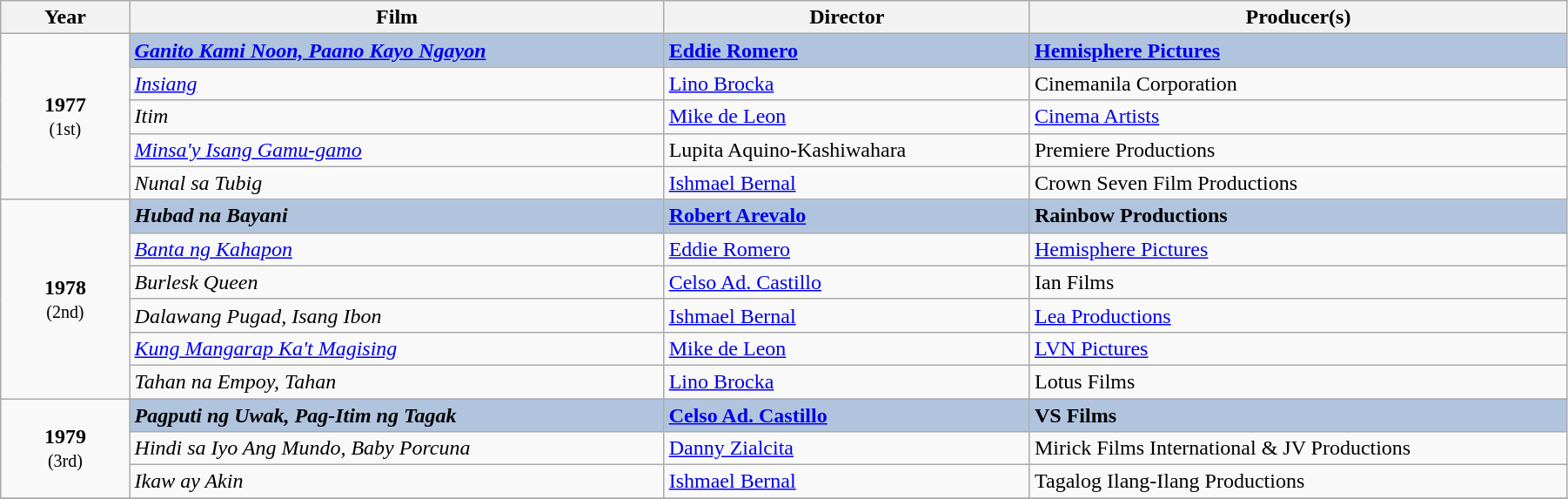<table class="wikitable" width="95%" cellpadding="5">
<tr>
<th width="100"><strong>Year</strong></th>
<th width="450"><strong>Film</strong></th>
<th width="300"><strong>Director</strong></th>
<th width="450"><strong>Producer(s)</strong></th>
</tr>
<tr>
<td rowspan="5" style="text-align:center;"><strong>1977</strong><br><small>(1st)</small></td>
<td style="background:#B0C4DE"><strong><em><a href='#'>Ganito Kami Noon, Paano Kayo Ngayon</a></em></strong></td>
<td style="background:#B0C4DE"><strong><a href='#'>Eddie Romero</a></strong></td>
<td style="background:#B0C4DE"><strong><a href='#'>Hemisphere Pictures</a></strong></td>
</tr>
<tr>
<td><em><a href='#'>Insiang</a></em></td>
<td><a href='#'>Lino Brocka</a></td>
<td>Cinemanila Corporation</td>
</tr>
<tr>
<td><em>Itim</em></td>
<td><a href='#'>Mike de Leon</a></td>
<td><a href='#'>Cinema Artists</a></td>
</tr>
<tr>
<td><em><a href='#'>Minsa'y Isang Gamu-gamo</a></em></td>
<td>Lupita Aquino-Kashiwahara</td>
<td>Premiere Productions</td>
</tr>
<tr>
<td><em>Nunal sa Tubig</em></td>
<td><a href='#'>Ishmael Bernal</a></td>
<td>Crown Seven Film Productions</td>
</tr>
<tr>
<td rowspan="6" style="text-align:center;"><strong>1978</strong><br><small>(2nd)</small></td>
<td style="background:#B0C4DE"><strong><em>Hubad na Bayani</em></strong></td>
<td style="background:#B0C4DE"><strong><a href='#'>Robert Arevalo</a></strong></td>
<td style="background:#B0C4DE"><strong>Rainbow Productions</strong></td>
</tr>
<tr>
<td><em><a href='#'>Banta ng Kahapon</a></em></td>
<td><a href='#'>Eddie Romero</a></td>
<td><a href='#'>Hemisphere Pictures</a></td>
</tr>
<tr>
<td><em>Burlesk Queen</em></td>
<td><a href='#'>Celso Ad. Castillo</a></td>
<td>Ian Films</td>
</tr>
<tr>
<td><em>Dalawang Pugad, Isang Ibon</em></td>
<td><a href='#'>Ishmael Bernal</a></td>
<td><a href='#'>Lea Productions</a></td>
</tr>
<tr>
<td><em><a href='#'>Kung Mangarap Ka't Magising</a></em></td>
<td><a href='#'>Mike de Leon</a></td>
<td><a href='#'>LVN Pictures</a></td>
</tr>
<tr>
<td><em>Tahan na Empoy, Tahan</em></td>
<td><a href='#'>Lino Brocka</a></td>
<td>Lotus Films</td>
</tr>
<tr>
<td rowspan="3" style="text-align:center;"><strong>1979</strong><br><small>(3rd)</small></td>
<td style="background:#B0C4DE"><strong><em>Pagputi ng Uwak, Pag-Itim ng Tagak</em></strong></td>
<td style="background:#B0C4DE"><strong><a href='#'>Celso Ad. Castillo</a></strong></td>
<td style="background:#B0C4DE"><strong>VS Films</strong></td>
</tr>
<tr>
<td><em>Hindi sa Iyo Ang Mundo, Baby Porcuna</em></td>
<td><a href='#'>Danny Zialcita</a></td>
<td>Mirick Films International & JV Productions</td>
</tr>
<tr>
<td><em>Ikaw ay Akin</em></td>
<td><a href='#'>Ishmael Bernal</a></td>
<td>Tagalog Ilang-Ilang Productions</td>
</tr>
<tr>
</tr>
</table>
